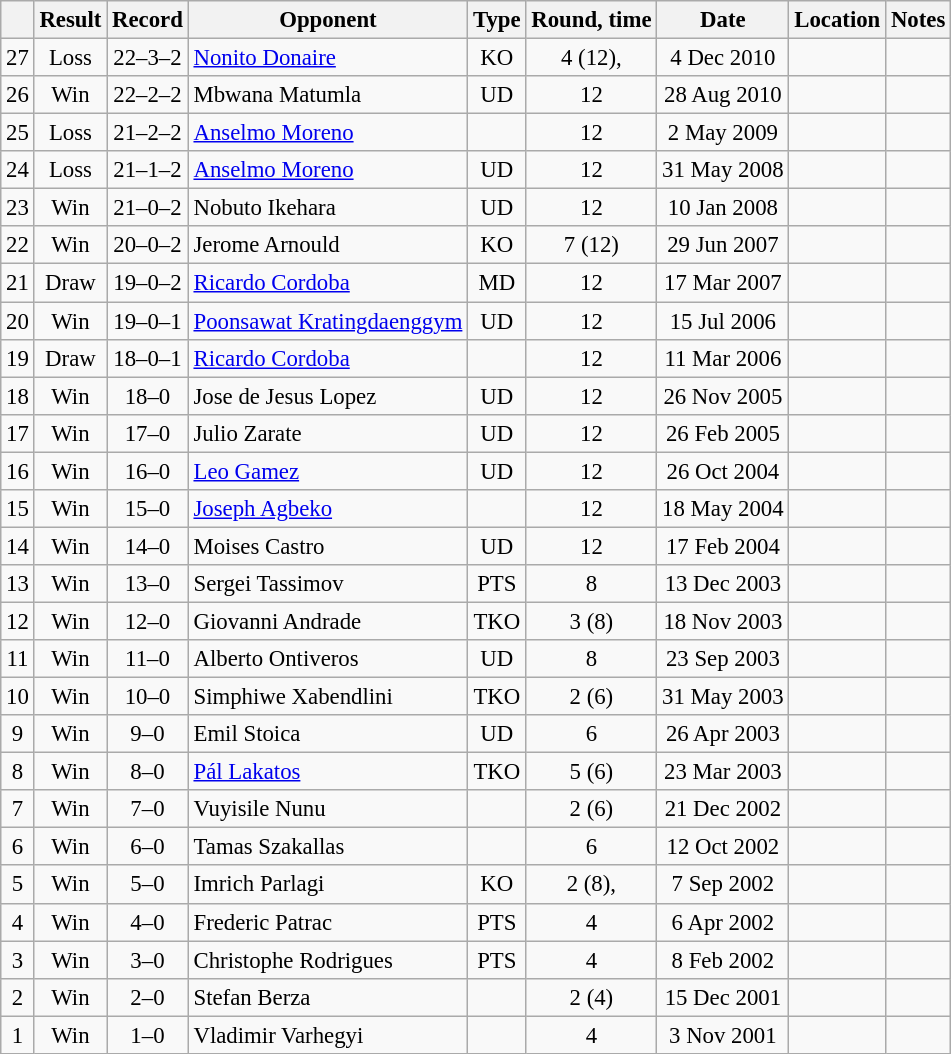<table class="wikitable" style="text-align:center; font-size:95%">
<tr>
<th></th>
<th>Result</th>
<th>Record</th>
<th>Opponent</th>
<th>Type</th>
<th>Round, time</th>
<th>Date</th>
<th>Location</th>
<th>Notes</th>
</tr>
<tr>
<td>27</td>
<td>Loss</td>
<td>22–3–2</td>
<td style="text-align:left;"><a href='#'>Nonito Donaire</a></td>
<td>KO</td>
<td>4 (12), </td>
<td>4 Dec 2010</td>
<td style="text-align:left;"></td>
<td style="text-align:left;"></td>
</tr>
<tr>
<td>26</td>
<td>Win</td>
<td>22–2–2</td>
<td style="text-align:left;">Mbwana Matumla</td>
<td>UD</td>
<td>12</td>
<td>28 Aug 2010</td>
<td style="text-align:left;"></td>
<td style="text-align:left;"></td>
</tr>
<tr>
<td>25</td>
<td>Loss</td>
<td>21–2–2</td>
<td style="text-align:left;"><a href='#'>Anselmo Moreno</a></td>
<td></td>
<td>12</td>
<td>2 May 2009</td>
<td style="text-align:left;"></td>
<td style="text-align:left;"></td>
</tr>
<tr>
<td>24</td>
<td>Loss</td>
<td>21–1–2</td>
<td style="text-align:left;"><a href='#'>Anselmo Moreno</a></td>
<td>UD</td>
<td>12</td>
<td>31 May 2008</td>
<td style="text-align:left;"></td>
<td style="text-align:left;"></td>
</tr>
<tr>
<td>23</td>
<td>Win</td>
<td>21–0–2</td>
<td style="text-align:left;">Nobuto Ikehara</td>
<td>UD</td>
<td>12</td>
<td>10 Jan 2008</td>
<td style="text-align:left;"></td>
<td style="text-align:left;"></td>
</tr>
<tr>
<td>22</td>
<td>Win</td>
<td>20–0–2</td>
<td style="text-align:left;">Jerome Arnould</td>
<td>KO</td>
<td>7 (12)</td>
<td>29 Jun 2007</td>
<td style="text-align:left;"></td>
<td style="text-align:left;"></td>
</tr>
<tr>
<td>21</td>
<td>Draw</td>
<td>19–0–2</td>
<td style="text-align:left;"><a href='#'>Ricardo Cordoba</a></td>
<td>MD</td>
<td>12</td>
<td>17 Mar 2007</td>
<td style="text-align:left;"></td>
<td style="text-align:left;"></td>
</tr>
<tr>
<td>20</td>
<td>Win</td>
<td>19–0–1</td>
<td style="text-align:left;"><a href='#'>Poonsawat Kratingdaenggym</a></td>
<td>UD</td>
<td>12</td>
<td>15 Jul 2006</td>
<td style="text-align:left;"></td>
<td style="text-align:left;"></td>
</tr>
<tr>
<td>19</td>
<td>Draw</td>
<td>18–0–1</td>
<td style="text-align:left;"><a href='#'>Ricardo Cordoba</a></td>
<td></td>
<td>12</td>
<td>11 Mar 2006</td>
<td style="text-align:left;"></td>
<td style="text-align:left;"></td>
</tr>
<tr>
<td>18</td>
<td>Win</td>
<td>18–0</td>
<td style="text-align:left;">Jose de Jesus Lopez</td>
<td>UD</td>
<td>12</td>
<td>26 Nov 2005</td>
<td style="text-align:left;"></td>
<td style="text-align:left;"></td>
</tr>
<tr>
<td>17</td>
<td>Win</td>
<td>17–0</td>
<td style="text-align:left;">Julio Zarate</td>
<td>UD</td>
<td>12</td>
<td>26 Feb 2005</td>
<td style="text-align:left;"></td>
<td style="text-align:left;"></td>
</tr>
<tr>
<td>16</td>
<td>Win</td>
<td>16–0</td>
<td style="text-align:left;"><a href='#'>Leo Gamez</a></td>
<td>UD</td>
<td>12</td>
<td>26 Oct 2004</td>
<td style="text-align:left;"></td>
<td style="text-align:left;"></td>
</tr>
<tr>
<td>15</td>
<td>Win</td>
<td>15–0</td>
<td style="text-align:left;"><a href='#'>Joseph Agbeko</a></td>
<td></td>
<td>12</td>
<td>18 May 2004</td>
<td style="text-align:left;"></td>
<td style="text-align:left;"></td>
</tr>
<tr>
<td>14</td>
<td>Win</td>
<td>14–0</td>
<td style="text-align:left;">Moises Castro</td>
<td>UD</td>
<td>12</td>
<td>17 Feb 2004</td>
<td style="text-align:left;"></td>
<td style="text-align:left;"></td>
</tr>
<tr>
<td>13</td>
<td>Win</td>
<td>13–0</td>
<td style="text-align:left;">Sergei Tassimov</td>
<td>PTS</td>
<td>8</td>
<td>13 Dec 2003</td>
<td style="text-align:left;"></td>
<td></td>
</tr>
<tr>
<td>12</td>
<td>Win</td>
<td>12–0</td>
<td style="text-align:left;">Giovanni Andrade</td>
<td>TKO</td>
<td>3 (8)</td>
<td>18 Nov 2003</td>
<td style="text-align:left;"></td>
<td></td>
</tr>
<tr>
<td>11</td>
<td>Win</td>
<td>11–0</td>
<td style="text-align:left;">Alberto Ontiveros</td>
<td>UD</td>
<td>8</td>
<td>23 Sep 2003</td>
<td style="text-align:left;"></td>
<td></td>
</tr>
<tr>
<td>10</td>
<td>Win</td>
<td>10–0</td>
<td style="text-align:left;">Simphiwe Xabendlini</td>
<td>TKO</td>
<td>2 (6)</td>
<td>31 May 2003</td>
<td style="text-align:left;"></td>
<td></td>
</tr>
<tr>
<td>9</td>
<td>Win</td>
<td>9–0</td>
<td style="text-align:left;">Emil Stoica</td>
<td>UD</td>
<td>6</td>
<td>26 Apr 2003</td>
<td style="text-align:left;"></td>
<td></td>
</tr>
<tr>
<td>8</td>
<td>Win</td>
<td>8–0</td>
<td style="text-align:left;"><a href='#'>Pál Lakatos</a></td>
<td>TKO</td>
<td>5 (6)</td>
<td>23 Mar 2003</td>
<td style="text-align:left;"></td>
<td></td>
</tr>
<tr>
<td>7</td>
<td>Win</td>
<td>7–0</td>
<td style="text-align:left;">Vuyisile Nunu</td>
<td></td>
<td>2 (6)</td>
<td>21 Dec 2002</td>
<td style="text-align:left;"></td>
<td></td>
</tr>
<tr>
<td>6</td>
<td>Win</td>
<td>6–0</td>
<td style="text-align:left;">Tamas Szakallas</td>
<td></td>
<td>6</td>
<td>12 Oct 2002</td>
<td style="text-align:left;"></td>
<td></td>
</tr>
<tr>
<td>5</td>
<td>Win</td>
<td>5–0</td>
<td style="text-align:left;">Imrich Parlagi</td>
<td>KO</td>
<td>2 (8), </td>
<td>7 Sep 2002</td>
<td style="text-align:left;"></td>
<td></td>
</tr>
<tr>
<td>4</td>
<td>Win</td>
<td>4–0</td>
<td style="text-align:left;">Frederic Patrac</td>
<td>PTS</td>
<td>4</td>
<td>6 Apr 2002</td>
<td style="text-align:left;"></td>
<td></td>
</tr>
<tr>
<td>3</td>
<td>Win</td>
<td>3–0</td>
<td style="text-align:left;">Christophe Rodrigues</td>
<td>PTS</td>
<td>4</td>
<td>8 Feb 2002</td>
<td style="text-align:left;"></td>
<td></td>
</tr>
<tr>
<td>2</td>
<td>Win</td>
<td>2–0</td>
<td style="text-align:left;">Stefan Berza</td>
<td></td>
<td>2 (4)</td>
<td>15 Dec 2001</td>
<td style="text-align:left;"></td>
<td></td>
</tr>
<tr>
<td>1</td>
<td>Win</td>
<td>1–0</td>
<td style="text-align:left;">Vladimir Varhegyi</td>
<td></td>
<td>4</td>
<td>3 Nov 2001</td>
<td style="text-align:left;"></td>
<td></td>
</tr>
</table>
